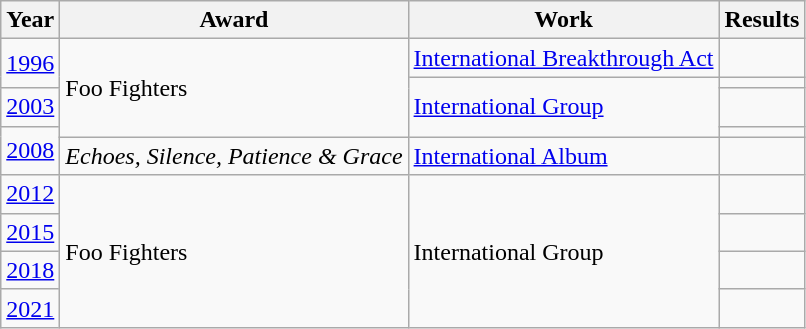<table class="wikitable">
<tr>
<th>Year</th>
<th>Award</th>
<th>Work</th>
<th>Results</th>
</tr>
<tr>
<td rowspan="2"><a href='#'>1996</a></td>
<td rowspan="4">Foo Fighters</td>
<td><a href='#'>International Breakthrough Act</a></td>
<td></td>
</tr>
<tr>
<td rowspan="3"><a href='#'>International Group</a></td>
<td></td>
</tr>
<tr>
<td><a href='#'>2003</a></td>
<td></td>
</tr>
<tr>
<td rowspan="2"><a href='#'>2008</a></td>
<td></td>
</tr>
<tr>
<td><em>Echoes, Silence, Patience & Grace</em></td>
<td><a href='#'>International Album</a></td>
<td></td>
</tr>
<tr>
<td><a href='#'>2012</a></td>
<td rowspan="4">Foo Fighters</td>
<td rowspan="4">International Group</td>
<td></td>
</tr>
<tr>
<td><a href='#'>2015</a></td>
<td></td>
</tr>
<tr>
<td><a href='#'>2018</a></td>
<td></td>
</tr>
<tr>
<td><a href='#'>2021</a></td>
<td></td>
</tr>
</table>
